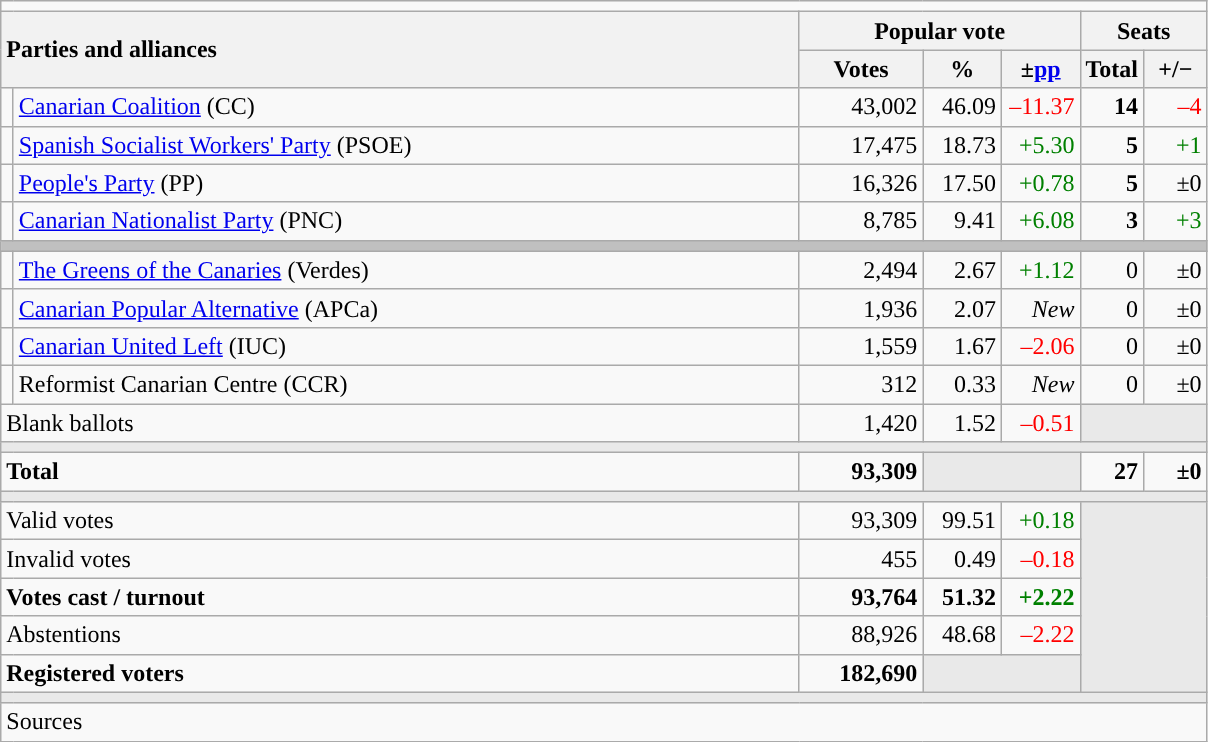<table class="wikitable" style="text-align:right;">
<tr>
<td colspan="7"></td>
</tr>
<tr>
<th style="text-align:left;" rowspan="2" colspan="2" width="525">Parties and alliances</th>
<th colspan="3">Popular vote</th>
<th colspan="2">Seats</th>
</tr>
<tr>
<th width="75">Votes</th>
<th width="45">%</th>
<th width="45">±<a href='#'>pp</a></th>
<th width="35">Total</th>
<th width="35">+/−</th>
</tr>
<tr>
<td width="1" style="color:inherit;background:"></td>
<td align="left"><a href='#'>Canarian Coalition</a> (CC)</td>
<td>43,002</td>
<td>46.09</td>
<td style="color:red;">–11.37</td>
<td><strong>14</strong></td>
<td style="color:red;">–4</td>
</tr>
<tr>
<td style="color:inherit;background:"></td>
<td align="left"><a href='#'>Spanish Socialist Workers' Party</a> (PSOE)</td>
<td>17,475</td>
<td>18.73</td>
<td style="color:green;">+5.30</td>
<td><strong>5</strong></td>
<td style="color:green;">+1</td>
</tr>
<tr>
<td style="color:inherit;background:"></td>
<td align="left"><a href='#'>People's Party</a> (PP)</td>
<td>16,326</td>
<td>17.50</td>
<td style="color:green;">+0.78</td>
<td><strong>5</strong></td>
<td>±0</td>
</tr>
<tr>
<td style="color:inherit;background:"></td>
<td align="left"><a href='#'>Canarian Nationalist Party</a> (PNC)</td>
<td>8,785</td>
<td>9.41</td>
<td style="color:green;">+6.08</td>
<td><strong>3</strong></td>
<td style="color:green;">+3</td>
</tr>
<tr>
<td colspan="7" style="color:inherit;background:#C0C0C0"></td>
</tr>
<tr>
<td style="color:inherit;background:"></td>
<td align="left"><a href='#'>The Greens of the Canaries</a> (Verdes)</td>
<td>2,494</td>
<td>2.67</td>
<td style="color:green;">+1.12</td>
<td>0</td>
<td>±0</td>
</tr>
<tr>
<td style="color:inherit;background:"></td>
<td align="left"><a href='#'>Canarian Popular Alternative</a> (APCa)</td>
<td>1,936</td>
<td>2.07</td>
<td><em>New</em></td>
<td>0</td>
<td>±0</td>
</tr>
<tr>
<td style="color:inherit;background:"></td>
<td align="left"><a href='#'>Canarian United Left</a> (IUC)</td>
<td>1,559</td>
<td>1.67</td>
<td style="color:red;">–2.06</td>
<td>0</td>
<td>±0</td>
</tr>
<tr>
<td style="color:inherit;background:"></td>
<td align="left">Reformist Canarian Centre (CCR)</td>
<td>312</td>
<td>0.33</td>
<td><em>New</em></td>
<td>0</td>
<td>±0</td>
</tr>
<tr>
<td align="left" colspan="2">Blank ballots</td>
<td>1,420</td>
<td>1.52</td>
<td style="color:red;">–0.51</td>
<td style="color:inherit;background:#E9E9E9" colspan="2"></td>
</tr>
<tr>
<td colspan="7" style="color:inherit;background:#E9E9E9"></td>
</tr>
<tr style="font-weight:bold;">
<td align="left" colspan="2">Total</td>
<td>93,309</td>
<td bgcolor="#E9E9E9" colspan="2"></td>
<td>27</td>
<td>±0</td>
</tr>
<tr>
<td colspan="7" style="color:inherit;background:#E9E9E9"></td>
</tr>
<tr>
<td align="left" colspan="2">Valid votes</td>
<td>93,309</td>
<td>99.51</td>
<td style="color:green;">+0.18</td>
<td bgcolor="#E9E9E9" colspan="2" rowspan="5"></td>
</tr>
<tr>
<td align="left" colspan="2">Invalid votes</td>
<td>455</td>
<td>0.49</td>
<td style="color:red;">–0.18</td>
</tr>
<tr style="font-weight:bold;">
<td align="left" colspan="2">Votes cast / turnout</td>
<td>93,764</td>
<td>51.32</td>
<td style="color:green;">+2.22</td>
</tr>
<tr>
<td align="left" colspan="2">Abstentions</td>
<td>88,926</td>
<td>48.68</td>
<td style="color:red;">–2.22</td>
</tr>
<tr style="font-weight:bold;">
<td align="left" colspan="2">Registered voters</td>
<td>182,690</td>
<td bgcolor="#E9E9E9" colspan="2"></td>
</tr>
<tr>
<td colspan="7" style="color:inherit;background:#E9E9E9"></td>
</tr>
<tr>
<td align="left" colspan="7">Sources</td>
</tr>
</table>
